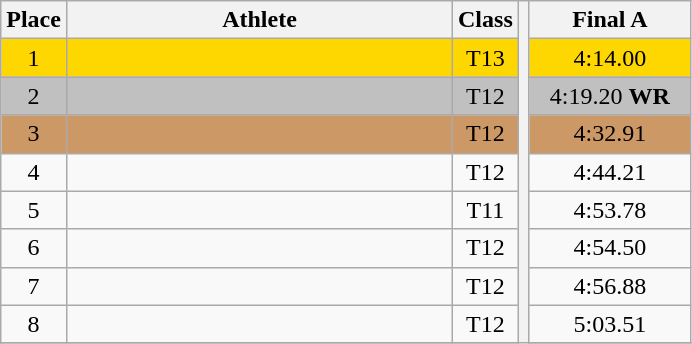<table class="wikitable" style="text-align:center">
<tr>
<th>Place</th>
<th width=250>Athlete</th>
<th>Class</th>
<th rowspan=31></th>
<th width=100>Final A</th>
</tr>
<tr bgcolor=gold>
<td>1</td>
<td align=left></td>
<td>T13</td>
<td>4:14.00</td>
</tr>
<tr bgcolor=silver>
<td>2</td>
<td align=left></td>
<td>T12</td>
<td>4:19.20 <strong>WR</strong></td>
</tr>
<tr bgcolor=cc9966>
<td>3</td>
<td align=left></td>
<td>T12</td>
<td>4:32.91</td>
</tr>
<tr>
<td>4</td>
<td align=left></td>
<td>T12</td>
<td>4:44.21</td>
</tr>
<tr>
<td>5</td>
<td align=left></td>
<td>T11</td>
<td>4:53.78</td>
</tr>
<tr>
<td>6</td>
<td align=left></td>
<td>T12</td>
<td>4:54.50</td>
</tr>
<tr>
<td>7</td>
<td align=left></td>
<td>T12</td>
<td>4:56.88</td>
</tr>
<tr>
<td>8</td>
<td align=left></td>
<td>T12</td>
<td>5:03.51</td>
</tr>
<tr>
</tr>
</table>
